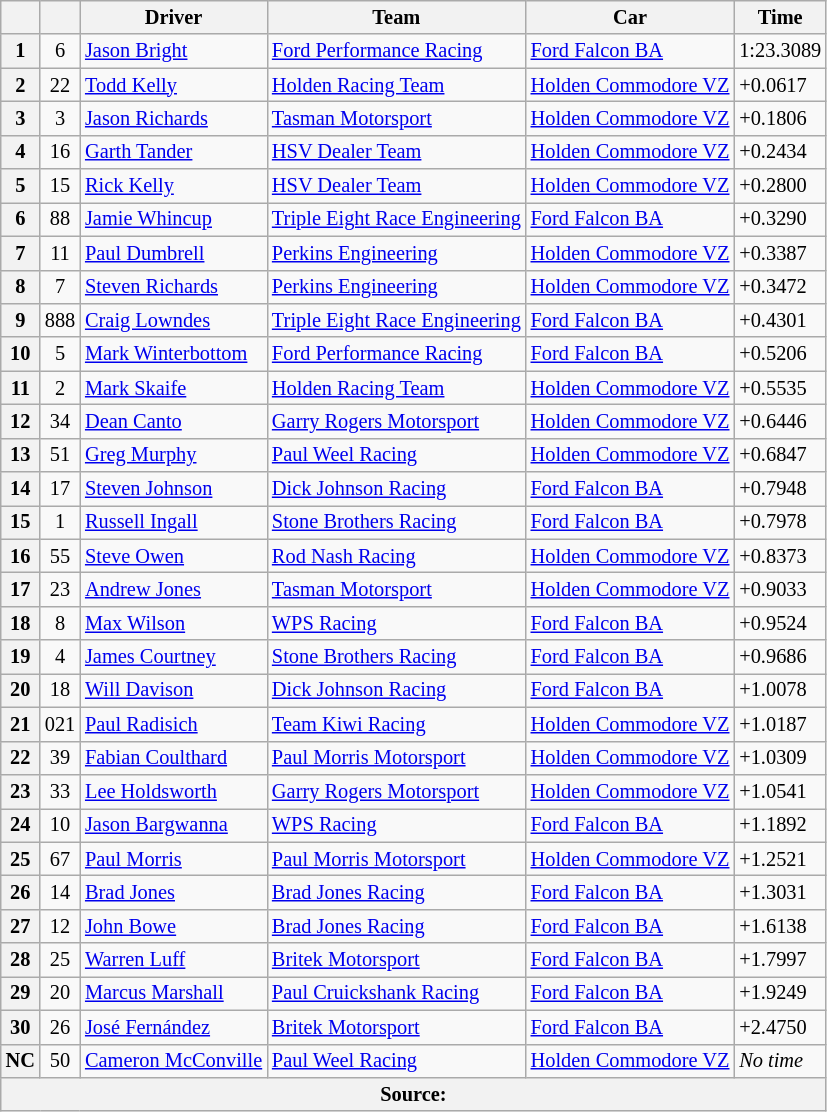<table class="wikitable" style="font-size: 85%">
<tr>
<th></th>
<th></th>
<th>Driver</th>
<th>Team</th>
<th>Car</th>
<th>Time</th>
</tr>
<tr>
<th>1</th>
<td align="center">6</td>
<td> <a href='#'>Jason Bright</a></td>
<td><a href='#'>Ford Performance Racing</a></td>
<td><a href='#'>Ford Falcon BA</a></td>
<td>1:23.3089</td>
</tr>
<tr>
<th>2</th>
<td align="center">22</td>
<td> <a href='#'>Todd Kelly</a></td>
<td><a href='#'>Holden Racing Team</a></td>
<td><a href='#'>Holden Commodore VZ</a></td>
<td>+0.0617</td>
</tr>
<tr>
<th>3</th>
<td align="center">3</td>
<td> <a href='#'>Jason Richards</a></td>
<td><a href='#'>Tasman Motorsport</a></td>
<td><a href='#'>Holden Commodore VZ</a></td>
<td>+0.1806</td>
</tr>
<tr>
<th>4</th>
<td align="center">16</td>
<td> <a href='#'>Garth Tander</a></td>
<td><a href='#'>HSV Dealer Team</a></td>
<td><a href='#'>Holden Commodore VZ</a></td>
<td>+0.2434</td>
</tr>
<tr>
<th>5</th>
<td align="center">15</td>
<td> <a href='#'>Rick Kelly</a></td>
<td><a href='#'>HSV Dealer Team</a></td>
<td><a href='#'>Holden Commodore VZ</a></td>
<td>+0.2800</td>
</tr>
<tr>
<th>6</th>
<td align="center">88</td>
<td> <a href='#'>Jamie Whincup</a></td>
<td><a href='#'>Triple Eight Race Engineering</a></td>
<td><a href='#'>Ford Falcon BA</a></td>
<td>+0.3290</td>
</tr>
<tr>
<th>7</th>
<td align="center">11</td>
<td> <a href='#'>Paul Dumbrell</a></td>
<td><a href='#'>Perkins Engineering</a></td>
<td><a href='#'>Holden Commodore VZ</a></td>
<td>+0.3387</td>
</tr>
<tr>
<th>8</th>
<td align="center">7</td>
<td> <a href='#'>Steven Richards</a></td>
<td><a href='#'>Perkins Engineering</a></td>
<td><a href='#'>Holden Commodore VZ</a></td>
<td>+0.3472</td>
</tr>
<tr>
<th>9</th>
<td align="center">888</td>
<td> <a href='#'>Craig Lowndes</a></td>
<td><a href='#'>Triple Eight Race Engineering</a></td>
<td><a href='#'>Ford Falcon BA</a></td>
<td>+0.4301</td>
</tr>
<tr>
<th>10</th>
<td align="center">5</td>
<td> <a href='#'>Mark Winterbottom</a></td>
<td><a href='#'>Ford Performance Racing</a></td>
<td><a href='#'>Ford Falcon BA</a></td>
<td>+0.5206</td>
</tr>
<tr>
<th>11</th>
<td align="center">2</td>
<td> <a href='#'>Mark Skaife</a></td>
<td><a href='#'>Holden Racing Team</a></td>
<td><a href='#'>Holden Commodore VZ</a></td>
<td>+0.5535</td>
</tr>
<tr>
<th>12</th>
<td align="center">34</td>
<td> <a href='#'>Dean Canto</a></td>
<td><a href='#'>Garry Rogers Motorsport</a></td>
<td><a href='#'>Holden Commodore VZ</a></td>
<td>+0.6446</td>
</tr>
<tr>
<th>13</th>
<td align="center">51</td>
<td> <a href='#'>Greg Murphy</a></td>
<td><a href='#'>Paul Weel Racing</a></td>
<td><a href='#'>Holden Commodore VZ</a></td>
<td>+0.6847</td>
</tr>
<tr>
<th>14</th>
<td align="center">17</td>
<td> <a href='#'>Steven Johnson</a></td>
<td><a href='#'>Dick Johnson Racing</a></td>
<td><a href='#'>Ford Falcon BA</a></td>
<td>+0.7948</td>
</tr>
<tr>
<th>15</th>
<td align="center">1</td>
<td> <a href='#'>Russell Ingall</a></td>
<td><a href='#'>Stone Brothers Racing</a></td>
<td><a href='#'>Ford Falcon BA</a></td>
<td>+0.7978</td>
</tr>
<tr>
<th>16</th>
<td align="center">55</td>
<td> <a href='#'>Steve Owen</a></td>
<td><a href='#'>Rod Nash Racing</a></td>
<td><a href='#'>Holden Commodore VZ</a></td>
<td>+0.8373</td>
</tr>
<tr>
<th>17</th>
<td align="center">23</td>
<td> <a href='#'>Andrew Jones</a></td>
<td><a href='#'>Tasman Motorsport</a></td>
<td><a href='#'>Holden Commodore VZ</a></td>
<td>+0.9033</td>
</tr>
<tr>
<th>18</th>
<td align="center">8</td>
<td> <a href='#'>Max Wilson</a></td>
<td><a href='#'>WPS Racing</a></td>
<td><a href='#'>Ford Falcon BA</a></td>
<td>+0.9524</td>
</tr>
<tr>
<th>19</th>
<td align="center">4</td>
<td> <a href='#'>James Courtney</a></td>
<td><a href='#'>Stone Brothers Racing</a></td>
<td><a href='#'>Ford Falcon BA</a></td>
<td>+0.9686</td>
</tr>
<tr>
<th>20</th>
<td align="center">18</td>
<td> <a href='#'>Will Davison</a></td>
<td><a href='#'>Dick Johnson Racing</a></td>
<td><a href='#'>Ford Falcon BA</a></td>
<td>+1.0078</td>
</tr>
<tr>
<th>21</th>
<td align="center">021</td>
<td> <a href='#'>Paul Radisich</a></td>
<td><a href='#'>Team Kiwi Racing</a></td>
<td><a href='#'>Holden Commodore VZ</a></td>
<td>+1.0187</td>
</tr>
<tr>
<th>22</th>
<td align="center">39</td>
<td> <a href='#'>Fabian Coulthard</a></td>
<td><a href='#'>Paul Morris Motorsport</a></td>
<td><a href='#'>Holden Commodore VZ</a></td>
<td>+1.0309</td>
</tr>
<tr>
<th>23</th>
<td align="center">33</td>
<td> <a href='#'>Lee Holdsworth</a></td>
<td><a href='#'>Garry Rogers Motorsport</a></td>
<td><a href='#'>Holden Commodore VZ</a></td>
<td>+1.0541</td>
</tr>
<tr>
<th>24</th>
<td align="center">10</td>
<td> <a href='#'>Jason Bargwanna</a></td>
<td><a href='#'>WPS Racing</a></td>
<td><a href='#'>Ford Falcon BA</a></td>
<td>+1.1892</td>
</tr>
<tr>
<th>25</th>
<td align="center">67</td>
<td> <a href='#'>Paul Morris</a></td>
<td><a href='#'>Paul Morris Motorsport</a></td>
<td><a href='#'>Holden Commodore VZ</a></td>
<td>+1.2521</td>
</tr>
<tr>
<th>26</th>
<td align="center">14</td>
<td> <a href='#'>Brad Jones</a></td>
<td><a href='#'>Brad Jones Racing</a></td>
<td><a href='#'>Ford Falcon BA</a></td>
<td>+1.3031</td>
</tr>
<tr>
<th>27</th>
<td align="center">12</td>
<td> <a href='#'>John Bowe</a></td>
<td><a href='#'>Brad Jones Racing</a></td>
<td><a href='#'>Ford Falcon BA</a></td>
<td>+1.6138</td>
</tr>
<tr>
<th>28</th>
<td align="center">25</td>
<td> <a href='#'>Warren Luff</a></td>
<td><a href='#'>Britek Motorsport</a></td>
<td><a href='#'>Ford Falcon BA</a></td>
<td>+1.7997</td>
</tr>
<tr>
<th>29</th>
<td align="center">20</td>
<td> <a href='#'>Marcus Marshall</a></td>
<td><a href='#'>Paul Cruickshank Racing</a></td>
<td><a href='#'>Ford Falcon BA</a></td>
<td>+1.9249</td>
</tr>
<tr>
<th>30</th>
<td align="center">26</td>
<td> <a href='#'>José Fernández</a></td>
<td><a href='#'>Britek Motorsport</a></td>
<td><a href='#'>Ford Falcon BA</a></td>
<td>+2.4750</td>
</tr>
<tr>
<th>NC</th>
<td align="center">50</td>
<td> <a href='#'>Cameron McConville</a></td>
<td><a href='#'>Paul Weel Racing</a></td>
<td><a href='#'>Holden Commodore VZ</a></td>
<td><em>No time</em></td>
</tr>
<tr>
<th colspan="6">Source:</th>
</tr>
</table>
